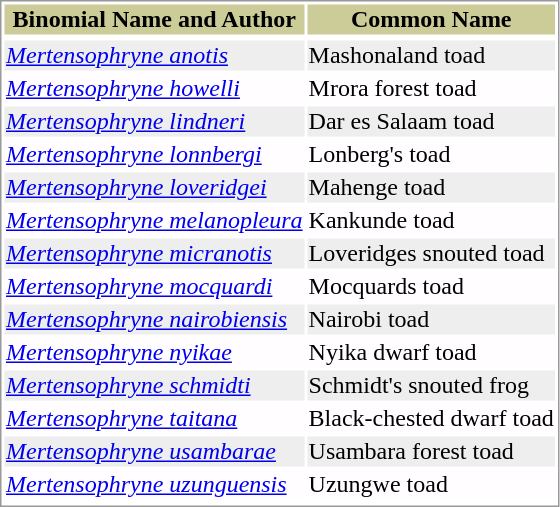<table style="text-align:left; border:1px solid #999999; ">
<tr style="background:#CCCC99; text-align: center; ">
<th>Binomial Name and Author</th>
<th>Common Name</th>
</tr>
<tr>
</tr>
<tr style="background:#EEEEEE;">
<td><em><a href='#'>Mertensophryne anotis</a></em> </td>
<td>Mashonaland toad</td>
</tr>
<tr style="background:#FFFDFF;">
<td><em><a href='#'>Mertensophryne howelli</a></em> </td>
<td>Mrora forest toad</td>
</tr>
<tr style="background:#EEEEEE;">
<td><em><a href='#'>Mertensophryne lindneri</a></em> </td>
<td>Dar es Salaam toad</td>
</tr>
<tr style="background:#FFFDFF;">
<td><em><a href='#'>Mertensophryne lonnbergi</a></em> </td>
<td>Lonberg's toad</td>
</tr>
<tr style="background:#EEEEEE;">
<td><em><a href='#'>Mertensophryne loveridgei</a></em> </td>
<td>Mahenge toad</td>
</tr>
<tr style="background:#FFFDFF;">
<td><em><a href='#'>Mertensophryne melanopleura</a></em> </td>
<td>Kankunde toad</td>
</tr>
<tr style="background:#EEEEEE;">
<td><em><a href='#'>Mertensophryne micranotis</a></em> </td>
<td>Loveridges snouted toad</td>
</tr>
<tr style="background:#FFFDFF;">
<td><em><a href='#'>Mertensophryne mocquardi</a></em> </td>
<td>Mocquards toad</td>
</tr>
<tr style="background:#EEEEEE;">
<td><em><a href='#'>Mertensophryne nairobiensis</a></em> </td>
<td>Nairobi toad</td>
</tr>
<tr style="background:#FFFDFF;">
<td><em><a href='#'>Mertensophryne nyikae</a></em> </td>
<td>Nyika dwarf toad</td>
</tr>
<tr style="background:#EEEEEE;">
<td><em><a href='#'>Mertensophryne schmidti</a></em> </td>
<td>Schmidt's snouted frog</td>
</tr>
<tr style="background:#FFFDFF;">
<td><em><a href='#'>Mertensophryne taitana</a></em> </td>
<td>Black-chested dwarf toad</td>
</tr>
<tr style="background:#EEEEEE;">
<td><em><a href='#'>Mertensophryne usambarae</a></em> </td>
<td>Usambara forest toad</td>
</tr>
<tr style="background:#FFFDFF;">
<td><em><a href='#'>Mertensophryne uzunguensis</a></em> </td>
<td>Uzungwe toad</td>
</tr>
<tr>
</tr>
</table>
